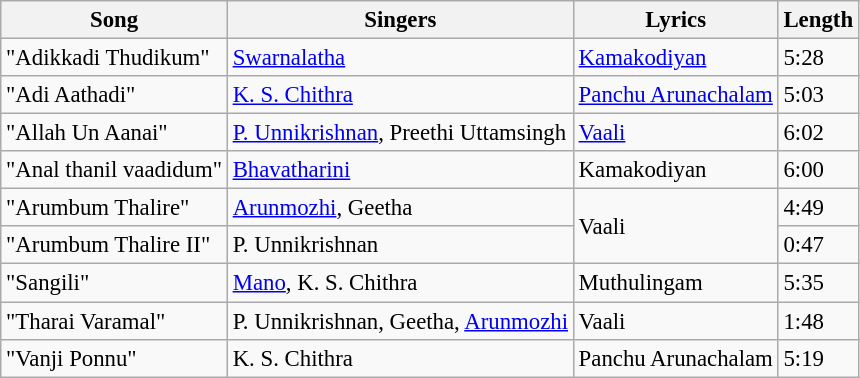<table class="wikitable" style="font-size:95%;">
<tr>
<th>Song</th>
<th>Singers</th>
<th>Lyrics</th>
<th>Length</th>
</tr>
<tr>
<td>"Adikkadi Thudikum"</td>
<td><a href='#'>Swarnalatha</a></td>
<td><a href='#'>Kamakodiyan</a></td>
<td>5:28</td>
</tr>
<tr>
<td>"Adi Aathadi"</td>
<td><a href='#'>K. S. Chithra</a></td>
<td><a href='#'>Panchu Arunachalam</a></td>
<td>5:03</td>
</tr>
<tr>
<td>"Allah Un Aanai"</td>
<td><a href='#'>P. Unnikrishnan</a>, Preethi Uttamsingh</td>
<td><a href='#'>Vaali</a></td>
<td>6:02</td>
</tr>
<tr>
<td>"Anal thanil vaadidum"</td>
<td><a href='#'>Bhavatharini</a></td>
<td>Kamakodiyan</td>
<td>6:00</td>
</tr>
<tr>
<td>"Arumbum Thalire"</td>
<td><a href='#'>Arunmozhi</a>, Geetha</td>
<td rowspan=2>Vaali</td>
<td>4:49</td>
</tr>
<tr>
<td>"Arumbum Thalire II"</td>
<td>P. Unnikrishnan</td>
<td>0:47</td>
</tr>
<tr>
<td>"Sangili"</td>
<td><a href='#'>Mano</a>, K. S. Chithra</td>
<td>Muthulingam</td>
<td>5:35</td>
</tr>
<tr>
<td>"Tharai Varamal"</td>
<td>P. Unnikrishnan, Geetha, <a href='#'>Arunmozhi</a></td>
<td>Vaali</td>
<td>1:48</td>
</tr>
<tr>
<td>"Vanji Ponnu"</td>
<td>K. S. Chithra</td>
<td>Panchu Arunachalam</td>
<td>5:19</td>
</tr>
</table>
